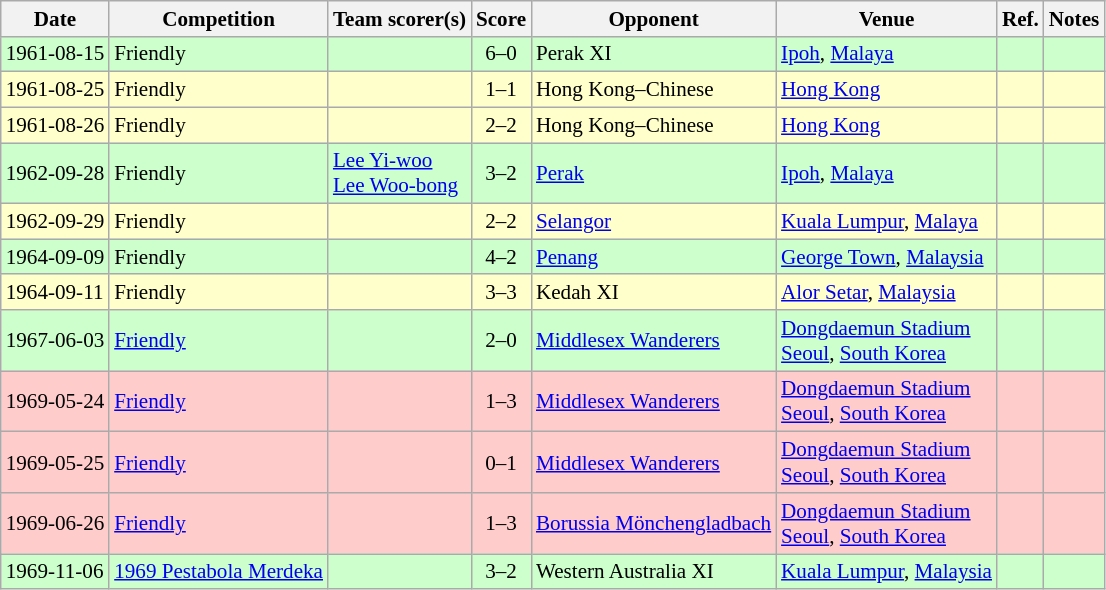<table class="wikitable" style="font-size:88%;">
<tr>
<th>Date</th>
<th>Competition</th>
<th>Team scorer(s)</th>
<th>Score</th>
<th>Opponent</th>
<th>Venue</th>
<th>Ref.</th>
<th>Notes</th>
</tr>
<tr bgcolor="#ccffcc">
<td>1961-08-15</td>
<td>Friendly</td>
<td></td>
<td style="text-align:center;">6–0</td>
<td> Perak XI</td>
<td><a href='#'>Ipoh</a>, <a href='#'>Malaya</a></td>
<td></td>
<td></td>
</tr>
<tr bgcolor="#ffffcc">
<td>1961-08-25</td>
<td>Friendly</td>
<td></td>
<td style="text-align:center;">1–1</td>
<td> Hong Kong–Chinese</td>
<td><a href='#'>Hong Kong</a></td>
<td></td>
<td></td>
</tr>
<tr bgcolor="#ffffcc">
<td>1961-08-26</td>
<td>Friendly</td>
<td></td>
<td style="text-align:center;">2–2</td>
<td> Hong Kong–Chinese</td>
<td><a href='#'>Hong Kong</a></td>
<td></td>
<td></td>
</tr>
<tr bgcolor="#ccffcc">
<td>1962-09-28</td>
<td>Friendly</td>
<td><a href='#'>Lee Yi-woo</a> <br><a href='#'>Lee Woo-bong</a> </td>
<td align="center">3–2</td>
<td> <a href='#'>Perak</a></td>
<td><a href='#'>Ipoh</a>, <a href='#'>Malaya</a></td>
<td></td>
<td></td>
</tr>
<tr bgcolor="#ffffcc">
<td>1962-09-29</td>
<td>Friendly</td>
<td></td>
<td align="center">2–2</td>
<td> <a href='#'>Selangor</a></td>
<td><a href='#'>Kuala Lumpur</a>, <a href='#'>Malaya</a></td>
<td></td>
<td></td>
</tr>
<tr bgcolor="#ccffcc">
<td>1964-09-09</td>
<td>Friendly</td>
<td></td>
<td align="center">4–2</td>
<td> <a href='#'>Penang</a></td>
<td><a href='#'>George Town</a>, <a href='#'>Malaysia</a></td>
<td></td>
<td></td>
</tr>
<tr bgcolor="#ffffcc">
<td>1964-09-11</td>
<td>Friendly</td>
<td></td>
<td align="center">3–3</td>
<td> Kedah XI</td>
<td><a href='#'>Alor Setar</a>, <a href='#'>Malaysia</a></td>
<td></td>
<td></td>
</tr>
<tr bgcolor="#ccffcc">
<td>1967-06-03</td>
<td><a href='#'>Friendly</a></td>
<td></td>
<td style="text-align:center;">2–0</td>
<td> <a href='#'>Middlesex Wanderers</a></td>
<td><a href='#'>Dongdaemun Stadium</a><br><a href='#'>Seoul</a>, <a href='#'>South Korea</a></td>
<td></td>
<td></td>
</tr>
<tr bgcolor="#ffcccc">
<td>1969-05-24</td>
<td><a href='#'>Friendly</a></td>
<td></td>
<td style="text-align:center;">1–3</td>
<td> <a href='#'>Middlesex Wanderers</a></td>
<td><a href='#'>Dongdaemun Stadium</a><br><a href='#'>Seoul</a>, <a href='#'>South Korea</a></td>
<td></td>
<td></td>
</tr>
<tr bgcolor="#ffcccc">
<td>1969-05-25</td>
<td><a href='#'>Friendly</a></td>
<td></td>
<td style="text-align:center;">0–1</td>
<td> <a href='#'>Middlesex Wanderers</a></td>
<td><a href='#'>Dongdaemun Stadium</a><br><a href='#'>Seoul</a>, <a href='#'>South Korea</a></td>
<td></td>
<td></td>
</tr>
<tr bgcolor="#ffcccc">
<td>1969-06-26</td>
<td><a href='#'>Friendly</a></td>
<td></td>
<td style="text-align:center;">1–3</td>
<td> <a href='#'>Borussia Mönchengladbach</a></td>
<td><a href='#'>Dongdaemun Stadium</a><br><a href='#'>Seoul</a>, <a href='#'>South Korea</a></td>
<td></td>
<td></td>
</tr>
<tr bgcolor="#ccffcc">
<td>1969-11-06</td>
<td><a href='#'>1969 Pestabola Merdeka</a></td>
<td></td>
<td align="center">3–2</td>
<td> Western Australia XI</td>
<td><a href='#'>Kuala Lumpur</a>, <a href='#'>Malaysia</a></td>
<td></td>
<td></td>
</tr>
</table>
